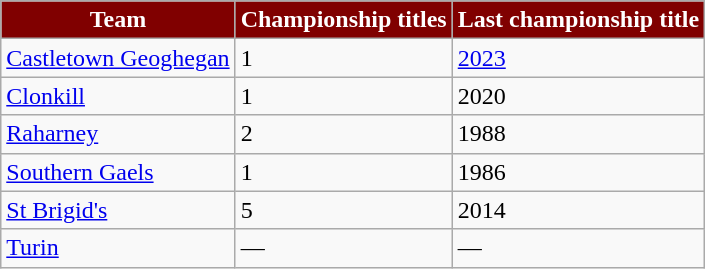<table class="wikitable">
<tr>
<th style="background:maroon;color:white">Team</th>
<th style="background:maroon;color:white">Championship titles</th>
<th style="background:maroon;color:white">Last championship title</th>
</tr>
<tr>
<td> <a href='#'>Castletown Geoghegan</a></td>
<td>1</td>
<td><a href='#'>2023</a></td>
</tr>
<tr>
<td> <a href='#'>Clonkill</a></td>
<td>1</td>
<td>2020</td>
</tr>
<tr>
<td> <a href='#'>Raharney</a></td>
<td>2</td>
<td>1988</td>
</tr>
<tr>
<td> <a href='#'>Southern Gaels</a></td>
<td>1</td>
<td>1986</td>
</tr>
<tr>
<td> <a href='#'>St Brigid's</a></td>
<td>5</td>
<td>2014</td>
</tr>
<tr>
<td> <a href='#'>Turin</a></td>
<td>—</td>
<td>—</td>
</tr>
</table>
